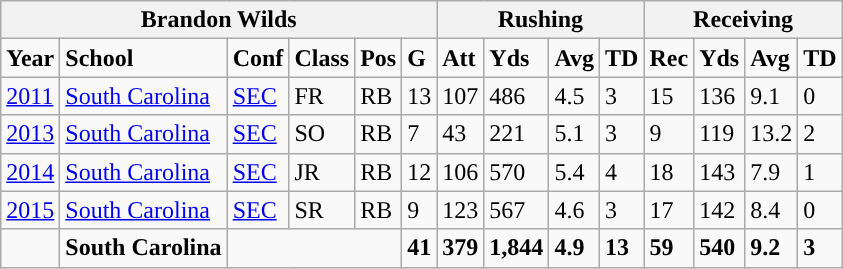<table class="wikitable">
<tr>
<th colspan="6">Brandon Wilds</th>
<th colspan="4" style="text-align: center; font-weight:bold;">Rushing</th>
<th colspan="4" style="text-align: center; font-weight:bold;">Receiving</th>
</tr>
<tr>
<td style="font-weight:bold;">Year</td>
<td style="font-weight:bold;">School</td>
<td style="font-weight:bold;">Conf</td>
<td style="font-weight:bold;">Class</td>
<td style="font-weight:bold;">Pos</td>
<td style="font-weight:bold;">G</td>
<td style="font-weight:bold;">Att</td>
<td style="font-weight:bold;">Yds</td>
<td style="font-weight:bold;">Avg</td>
<td style="font-weight:bold;">TD</td>
<td style="font-weight:bold;">Rec</td>
<td style="font-weight:bold;">Yds</td>
<td style="font-weight:bold;">Avg</td>
<td style="font-weight:bold;">TD</td>
</tr>
<tr>
<td><a href='#'>2011</a></td>
<td><a href='#'>South Carolina</a></td>
<td><a href='#'>SEC</a></td>
<td>FR</td>
<td>RB</td>
<td>13</td>
<td>107</td>
<td>486</td>
<td>4.5</td>
<td>3</td>
<td>15</td>
<td>136</td>
<td>9.1</td>
<td>0</td>
</tr>
<tr>
<td><a href='#'>2013</a></td>
<td><a href='#'>South Carolina</a></td>
<td><a href='#'>SEC</a></td>
<td>SO</td>
<td>RB</td>
<td>7</td>
<td>43</td>
<td>221</td>
<td>5.1</td>
<td>3</td>
<td>9</td>
<td>119</td>
<td>13.2</td>
<td>2</td>
</tr>
<tr>
<td><a href='#'>2014</a></td>
<td><a href='#'>South Carolina</a></td>
<td><a href='#'>SEC</a></td>
<td>JR</td>
<td>RB</td>
<td>12</td>
<td>106</td>
<td>570</td>
<td>5.4</td>
<td>4</td>
<td>18</td>
<td>143</td>
<td>7.9</td>
<td>1</td>
</tr>
<tr>
<td><a href='#'>2015</a></td>
<td><a href='#'>South Carolina</a></td>
<td><a href='#'>SEC</a></td>
<td>SR</td>
<td>RB</td>
<td>9</td>
<td>123</td>
<td>567</td>
<td>4.6</td>
<td>3</td>
<td>17</td>
<td>142</td>
<td>8.4</td>
<td>0</td>
</tr>
<tr>
<td style="font-weight:bold;"></td>
<td style="font-weight:bold;">South Carolina</td>
<td colspan="3" style="font-weight:bold;"></td>
<td style="font-weight:bold;">41</td>
<td style="font-weight:bold;">379</td>
<td style="font-weight:bold;">1,844</td>
<td style="font-weight:bold;">4.9</td>
<td style="font-weight:bold;">13</td>
<td style="font-weight:bold;">59</td>
<td style="font-weight:bold;">540</td>
<td style="font-weight:bold;">9.2</td>
<td style="font-weight:bold;">3</td>
</tr>
</table>
